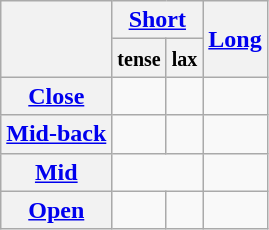<table class="wikitable" style="text-align:center">
<tr>
<th rowspan="2"></th>
<th colspan="2"><a href='#'>Short</a></th>
<th rowspan="2"><a href='#'>Long</a></th>
</tr>
<tr>
<th><small>tense</small></th>
<th><small>lax</small></th>
</tr>
<tr align="center">
<th><a href='#'>Close</a></th>
<td></td>
<td></td>
<td></td>
</tr>
<tr>
<th><a href='#'>Mid-back</a></th>
<td></td>
<td></td>
<td></td>
</tr>
<tr>
<th><a href='#'>Mid</a></th>
<td colspan="2"></td>
<td></td>
</tr>
<tr align="center">
<th><a href='#'>Open</a></th>
<td></td>
<td></td>
<td></td>
</tr>
</table>
